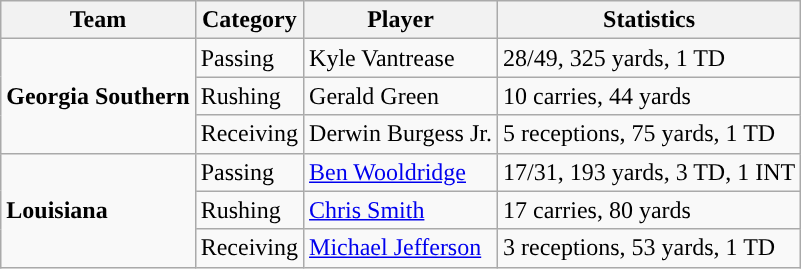<table class="wikitable" style="float: left;">
<tr>
<th>Team</th>
<th>Category</th>
<th>Player</th>
<th>Statistics</th>
</tr>
<tr>
<td rowspan=3><strong>Georgia Southern</strong></td>
<td>Passing</td>
<td>Kyle Vantrease</td>
<td>28/49, 325 yards, 1 TD</td>
</tr>
<tr>
<td>Rushing</td>
<td>Gerald Green</td>
<td>10 carries, 44 yards</td>
</tr>
<tr>
<td>Receiving</td>
<td>Derwin Burgess Jr.</td>
<td>5 receptions, 75 yards, 1 TD</td>
</tr>
<tr>
<td rowspan=3><strong>Louisiana</strong></td>
<td>Passing</td>
<td><a href='#'>Ben Wooldridge</a></td>
<td>17/31, 193 yards, 3 TD, 1 INT</td>
</tr>
<tr>
<td>Rushing</td>
<td><a href='#'>Chris Smith</a></td>
<td>17 carries, 80 yards</td>
</tr>
<tr>
<td>Receiving</td>
<td><a href='#'>Michael Jefferson</a></td>
<td>3 receptions, 53 yards, 1 TD</td>
</tr>
</table>
